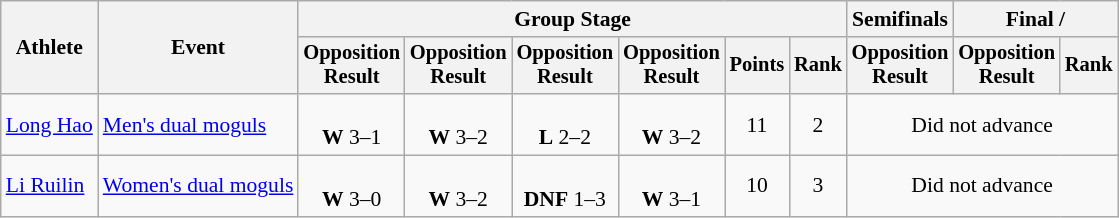<table class="wikitable" style="font-size:90%">
<tr>
<th rowspan="2">Athlete</th>
<th rowspan="2">Event</th>
<th colspan=6>Group Stage</th>
<th>Semifinals</th>
<th colspan=2>Final / </th>
</tr>
<tr style="font-size:95%">
<th>Opposition<br>Result</th>
<th>Opposition<br>Result</th>
<th>Opposition<br>Result</th>
<th>Opposition<br>Result</th>
<th>Points</th>
<th>Rank</th>
<th>Opposition<br>Result</th>
<th>Opposition<br>Result</th>
<th>Rank</th>
</tr>
<tr align=center>
<td align=left><a href='#'>Long Hao</a></td>
<td align=left><a href='#'>Men's dual moguls</a></td>
<td><br><strong>W</strong> 3–1</td>
<td><br><strong>W</strong> 3–2</td>
<td><br><strong>L</strong> 2–2</td>
<td><br><strong>W</strong> 3–2</td>
<td>11</td>
<td>2</td>
<td colspan=3>Did not advance</td>
</tr>
<tr align=center>
<td align=left><a href='#'>Li Ruilin</a></td>
<td align=left><a href='#'>Women's dual moguls</a></td>
<td><br><strong>W</strong> 3–0</td>
<td><br><strong>W</strong> 3–2</td>
<td><br><strong>DNF</strong> 1–3</td>
<td><br><strong>W</strong> 3–1</td>
<td>10</td>
<td>3</td>
<td colspan=3>Did not advance</td>
</tr>
</table>
